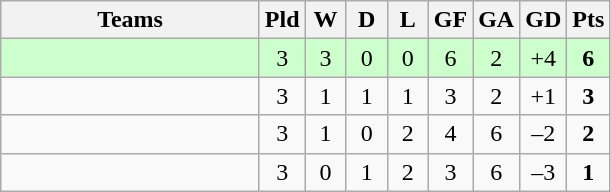<table class="wikitable" style="text-align: center;">
<tr>
<th width=165>Teams</th>
<th width=20>Pld</th>
<th width=20>W</th>
<th width=20>D</th>
<th width=20>L</th>
<th width=20>GF</th>
<th width=20>GA</th>
<th width=20>GD</th>
<th width=20>Pts</th>
</tr>
<tr align=center style="background:#ccffcc;">
<td style="text-align:left;"></td>
<td>3</td>
<td>3</td>
<td>0</td>
<td>0</td>
<td>6</td>
<td>2</td>
<td>+4</td>
<td><strong>6</strong></td>
</tr>
<tr align=center>
<td style="text-align:left;"></td>
<td>3</td>
<td>1</td>
<td>1</td>
<td>1</td>
<td>3</td>
<td>2</td>
<td>+1</td>
<td><strong>3</strong></td>
</tr>
<tr align=center>
<td style="text-align:left;"></td>
<td>3</td>
<td>1</td>
<td>0</td>
<td>2</td>
<td>4</td>
<td>6</td>
<td>–2</td>
<td><strong>2</strong></td>
</tr>
<tr align=center>
<td style="text-align:left;"></td>
<td>3</td>
<td>0</td>
<td>1</td>
<td>2</td>
<td>3</td>
<td>6</td>
<td>–3</td>
<td><strong>1</strong></td>
</tr>
</table>
